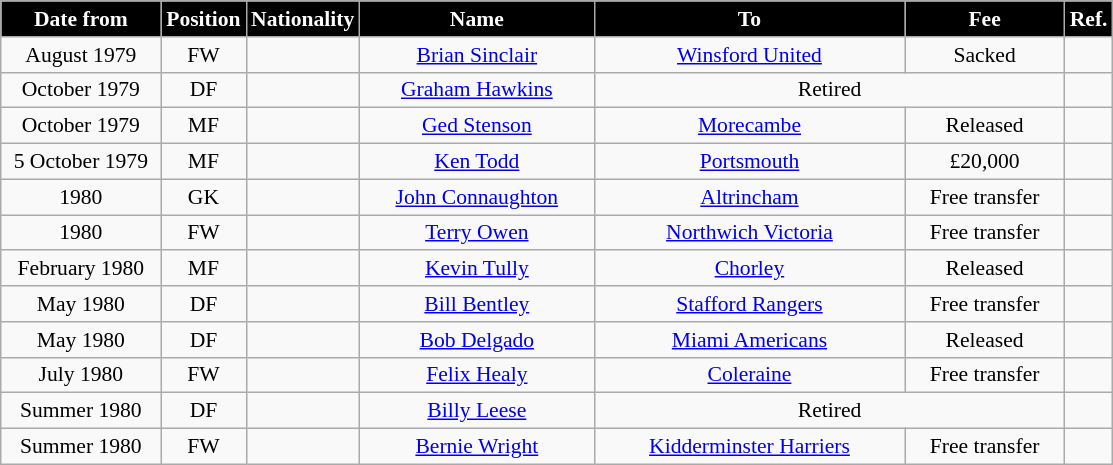<table class="wikitable" style="text-align:center; font-size:90%; ">
<tr>
<th style="background:#000000; color:white; width:100px;">Date from</th>
<th style="background:#000000; color:white; width:50px;">Position</th>
<th style="background:#000000; color:white; width:50px;">Nationality</th>
<th style="background:#000000; color:white; width:150px;">Name</th>
<th style="background:#000000; color:white; width:200px;">To</th>
<th style="background:#000000; color:white; width:100px;">Fee</th>
<th style="background:#000000; color:white; width:25px;">Ref.</th>
</tr>
<tr>
<td>August 1979</td>
<td>FW</td>
<td></td>
<td><a href='#'>Brian Sinclair</a></td>
<td><a href='#'>Winsford United</a></td>
<td>Sacked</td>
<td></td>
</tr>
<tr>
<td>October 1979</td>
<td>DF</td>
<td></td>
<td><a href='#'>Graham Hawkins</a></td>
<td colspan="2">Retired</td>
<td></td>
</tr>
<tr>
<td>October 1979</td>
<td>MF</td>
<td></td>
<td><a href='#'>Ged Stenson</a></td>
<td><a href='#'>Morecambe</a></td>
<td>Released</td>
<td></td>
</tr>
<tr>
<td>5 October 1979</td>
<td>MF</td>
<td></td>
<td><a href='#'>Ken Todd</a></td>
<td><a href='#'>Portsmouth</a></td>
<td>£20,000</td>
<td></td>
</tr>
<tr>
<td>1980</td>
<td>GK</td>
<td></td>
<td><a href='#'>John Connaughton</a></td>
<td><a href='#'>Altrincham</a></td>
<td>Free transfer</td>
<td></td>
</tr>
<tr>
<td>1980</td>
<td>FW</td>
<td></td>
<td><a href='#'>Terry Owen</a></td>
<td><a href='#'>Northwich Victoria</a></td>
<td>Free transfer</td>
<td></td>
</tr>
<tr>
<td>February 1980</td>
<td>MF</td>
<td></td>
<td><a href='#'>Kevin Tully</a></td>
<td><a href='#'>Chorley</a></td>
<td>Released</td>
<td></td>
</tr>
<tr>
<td>May 1980</td>
<td>DF</td>
<td></td>
<td><a href='#'>Bill Bentley</a></td>
<td><a href='#'>Stafford Rangers</a></td>
<td>Free transfer</td>
<td></td>
</tr>
<tr>
<td>May 1980</td>
<td>DF</td>
<td></td>
<td><a href='#'>Bob Delgado</a></td>
<td> <a href='#'>Miami Americans</a></td>
<td>Released</td>
<td></td>
</tr>
<tr>
<td>July 1980</td>
<td>FW</td>
<td></td>
<td><a href='#'>Felix Healy</a></td>
<td> <a href='#'>Coleraine</a></td>
<td>Free transfer</td>
<td></td>
</tr>
<tr>
<td>Summer 1980</td>
<td>DF</td>
<td></td>
<td><a href='#'>Billy Leese</a></td>
<td colspan="2">Retired</td>
<td></td>
</tr>
<tr>
<td>Summer 1980</td>
<td>FW</td>
<td></td>
<td><a href='#'>Bernie Wright</a></td>
<td><a href='#'>Kidderminster Harriers</a></td>
<td>Free transfer</td>
<td></td>
</tr>
</table>
